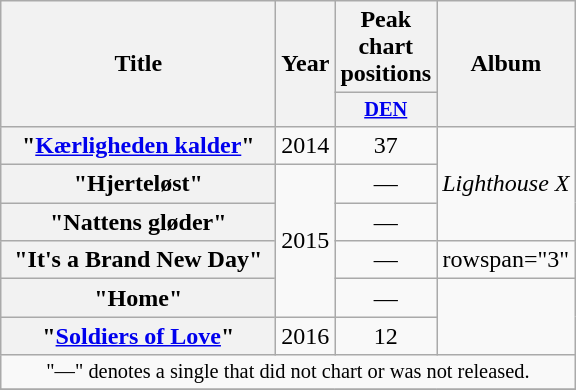<table class="wikitable plainrowheaders" style="text-align:center;">
<tr>
<th scope="col" rowspan="2" style="width:11em;">Title</th>
<th scope="col" rowspan="2" style="width:1em;">Year</th>
<th scope="col" colspan="1">Peak chart positions</th>
<th scope="col" rowspan="2">Album</th>
</tr>
<tr>
<th scope="col" style="width:3em;font-size:85%;"><a href='#'>DEN</a><br></th>
</tr>
<tr>
<th scope="row">"<a href='#'>Kærligheden kalder</a>"</th>
<td>2014</td>
<td>37</td>
<td rowspan="3"><em>Lighthouse X</em></td>
</tr>
<tr>
<th scope="row">"Hjerteløst"</th>
<td rowspan="4">2015</td>
<td>—</td>
</tr>
<tr>
<th scope="row">"Nattens gløder"</th>
<td>—</td>
</tr>
<tr>
<th scope="row">"It's a Brand New Day"</th>
<td>—</td>
<td>rowspan="3" </td>
</tr>
<tr>
<th scope="row">"Home"</th>
<td>—</td>
</tr>
<tr>
<th scope="row">"<a href='#'>Soldiers of Love</a>"</th>
<td>2016</td>
<td>12</td>
</tr>
<tr>
<td colspan="20" style="text-align:center; font-size:85%;">"—" denotes a single that did not chart or was not released.</td>
</tr>
<tr>
</tr>
</table>
